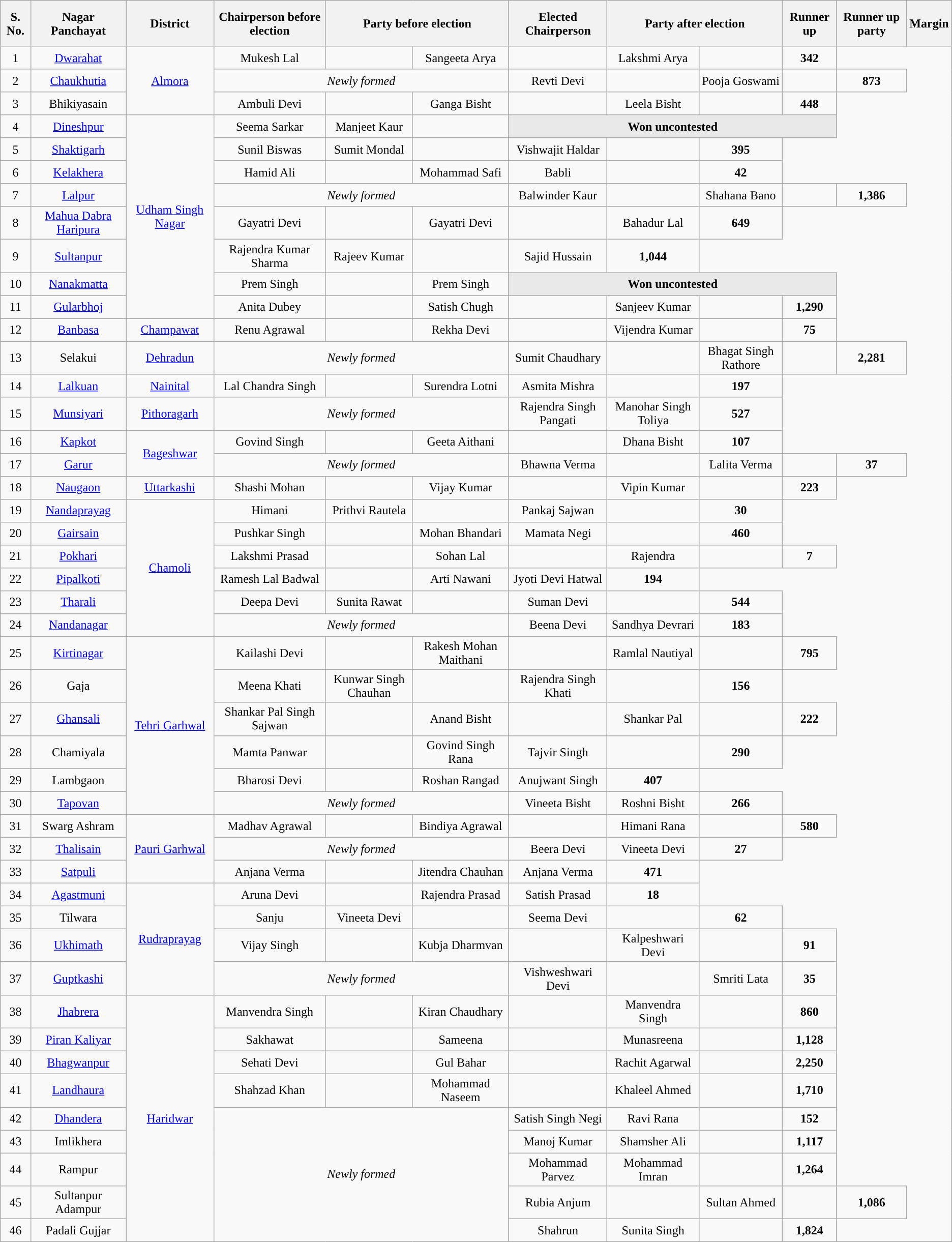<table class="wikitable sortable">
<tr style="text-align:center; height:60px;">
<th scope="col">S. No.</th>
<th>Nagar Panchayat</th>
<th>District</th>
<th>Chairperson before election</th>
<th colspan=2>Party before election</th>
<th>Elected Chairperson</th>
<th colspan=2>Party after election</th>
<th>Runner up</th>
<th colspan=2>Runner up party</th>
<th>Margin</th>
</tr>
<tr style="text-align:center; height:30px;">
<td>1</td>
<td><a href='#'>Dwarahat</a></td>
<td rowspan="3"><a href='#'>Almora</a></td>
<td>Mukesh Lal</td>
<td></td>
<td>Sangeeta Arya</td>
<td></td>
<td>Lakshmi Arya</td>
<td></td>
<td style="background:"><strong>342</strong></td>
</tr>
<tr style="text-align:center; height:30px;">
<td>2</td>
<td><a href='#'>Chaukhutia</a></td>
<td colspan="3"><em>Newly formed</em></td>
<td>Revti Devi</td>
<td></td>
<td>Pooja Goswami</td>
<td></td>
<td style="background:"><strong>873</strong></td>
</tr>
<tr style="text-align:center; height:30px;">
<td>3</td>
<td>Bhikiyasain</td>
<td>Ambuli Devi</td>
<td></td>
<td>Ganga Bisht</td>
<td></td>
<td>Leela Bisht</td>
<td></td>
<td style="background:"><strong>448</strong></td>
</tr>
<tr style="text-align:center; height:30px;">
<td>4</td>
<td><a href='#'>Dineshpur</a></td>
<td rowspan="8"><a href='#'>Udham Singh Nagar</a></td>
<td>Seema Sarkar</td>
<td>Manjeet Kaur</td>
<td></td>
<td colspan="4" bgcolor=#E9E9E9><strong>Won uncontested</strong></td>
</tr>
<tr style="text-align:center; height:30px;">
<td>5</td>
<td><a href='#'>Shaktigarh</a></td>
<td>Sunil Biswas</td>
<td>Sumit Mondal</td>
<td></td>
<td>Vishwajit Haldar</td>
<td></td>
<td style="background:"><strong>395</strong></td>
</tr>
<tr style="text-align:center; height:30px;">
<td>6</td>
<td><a href='#'>Kelakhera</a></td>
<td>Hamid Ali</td>
<td></td>
<td>Mohammad Safi</td>
<td>Babli</td>
<td></td>
<td style="background:"><strong>42</strong></td>
</tr>
<tr style="text-align:center; height:30px;">
<td>7</td>
<td><a href='#'>Lalpur</a></td>
<td colspan="3"><em>Newly formed</em></td>
<td>Balwinder Kaur</td>
<td></td>
<td>Shahana Bano</td>
<td></td>
<td style="background:"><strong>1,386</strong></td>
</tr>
<tr style="text-align:center; height:30px;">
<td>8</td>
<td><a href='#'>Mahua Dabra Haripura</a></td>
<td>Gayatri Devi</td>
<td></td>
<td>Gayatri Devi</td>
<td></td>
<td>Bahadur Lal</td>
<td style="background:"><strong>649</strong></td>
</tr>
<tr style="text-align:center; height:30px;">
<td>9</td>
<td><a href='#'>Sultanpur</a></td>
<td>Rajendra Kumar Sharma</td>
<td>Rajeev Kumar</td>
<td></td>
<td>Sajid Hussain</td>
<td style="background:"><strong>1,044</strong></td>
</tr>
<tr style="text-align:center; height:30px;">
<td>10</td>
<td><a href='#'>Nanakmatta</a></td>
<td>Prem Singh</td>
<td></td>
<td>Prem Singh</td>
<td colspan="4" bgcolor=#E9E9E9><strong>Won uncontested</strong></td>
</tr>
<tr style="text-align:center; height:30px;">
<td>11</td>
<td><a href='#'>Gularbhoj</a></td>
<td>Anita Dubey</td>
<td></td>
<td>Satish Chugh</td>
<td></td>
<td>Sanjeev Kumar</td>
<td></td>
<td style="background:"><strong>1,290</strong></td>
</tr>
<tr style="text-align:center; height:30px;">
<td>12</td>
<td><a href='#'>Banbasa</a></td>
<td rowspan="1"><a href='#'>Champawat</a></td>
<td>Renu Agrawal</td>
<td></td>
<td>Rekha Devi</td>
<td></td>
<td>Vijendra Kumar</td>
<td></td>
<td style="background:"><strong>75</strong></td>
</tr>
<tr style="text-align:center; height:30px;">
<td>13</td>
<td>Selakui</td>
<td><a href='#'>Dehradun</a></td>
<td colspan="3"><em>Newly formed</em></td>
<td>Sumit Chaudhary</td>
<td></td>
<td>Bhagat Singh Rathore</td>
<td></td>
<td style="background:"><strong>2,281</strong></td>
</tr>
<tr style="text-align:center; height:30px;">
<td>14</td>
<td><a href='#'>Lalkuan</a></td>
<td rowspan="1"><a href='#'>Nainital</a></td>
<td>Lal Chandra Singh</td>
<td></td>
<td>Surendra Lotni</td>
<td>Asmita Mishra</td>
<td></td>
<td style="background:"><strong>197</strong></td>
</tr>
<tr style="text-align:center; height:30px;">
<td>15</td>
<td><a href='#'>Munsiyari</a></td>
<td><a href='#'>Pithoragarh</a></td>
<td colspan="3"><em>Newly formed</em></td>
<td>Rajendra Singh Pangati</td>
<td>Manohar Singh Toliya</td>
<td style="background:"><strong>527</strong></td>
</tr>
<tr style="text-align:center; height:30px;">
<td>16</td>
<td><a href='#'>Kapkot</a></td>
<td rowspan=2><a href='#'>Bageshwar</a></td>
<td>Govind Singh</td>
<td></td>
<td>Geeta Aithani</td>
<td></td>
<td>Dhana Bisht</td>
<td style="background:"><strong>107</strong></td>
</tr>
<tr style="text-align:center; height:30px;">
<td>17</td>
<td><a href='#'>Garur</a></td>
<td colspan="3"><em>Newly formed</em></td>
<td>Bhawna Verma</td>
<td></td>
<td>Lalita Verma</td>
<td></td>
<td style="background:"><strong>37</strong></td>
</tr>
<tr style="text-align:center; height:30px;">
<td>18</td>
<td><a href='#'>Naugaon</a></td>
<td rowspan="1"><a href='#'>Uttarkashi</a></td>
<td>Shashi Mohan</td>
<td></td>
<td>Vijay Kumar</td>
<td></td>
<td>Vipin Kumar</td>
<td></td>
<td style="background:"><strong>223</strong></td>
</tr>
<tr style="text-align:center; height:30px;">
<td>19</td>
<td><a href='#'>Nandaprayag</a></td>
<td rowspan="6"><a href='#'>Chamoli</a></td>
<td>Himani</td>
<td>Prithvi Rautela</td>
<td></td>
<td>Pankaj Sajwan</td>
<td></td>
<td style="background:"><strong>30</strong></td>
</tr>
<tr style="text-align:center; height:30px;">
<td>20</td>
<td><a href='#'>Gairsain</a></td>
<td>Pushkar Singh</td>
<td></td>
<td>Mohan Bhandari</td>
<td>Mamata Negi</td>
<td></td>
<td style="background:"><strong>460</strong></td>
</tr>
<tr style="text-align:center; height:30px;">
<td>21</td>
<td><a href='#'>Pokhari</a></td>
<td>Lakshmi Prasad</td>
<td></td>
<td>Sohan Lal</td>
<td></td>
<td>Rajendra</td>
<td></td>
<td style="background:"><strong>7</strong></td>
</tr>
<tr style="text-align:center; height:30px;">
<td>22</td>
<td><a href='#'>Pipalkoti</a></td>
<td>Ramesh Lal Badwal</td>
<td></td>
<td>Arti Nawani</td>
<td>Jyoti Devi Hatwal</td>
<td style="background:"><strong>194</strong></td>
</tr>
<tr style="text-align:center; height:30px;">
<td>23</td>
<td><a href='#'>Tharali</a></td>
<td>Deepa Devi</td>
<td>Sunita Rawat</td>
<td></td>
<td>Suman Devi</td>
<td></td>
<td style="background:"><strong>544</strong></td>
</tr>
<tr style="text-align:center; height:30px;">
<td>24</td>
<td><a href='#'>Nandanagar</a></td>
<td colspan="3"><em>Newly formed</em></td>
<td>Beena Devi</td>
<td>Sandhya Devrari</td>
<td style="background:"><strong>183</strong></td>
</tr>
<tr style="text-align:center; height:30px;">
<td>25</td>
<td><a href='#'>Kirtinagar</a></td>
<td rowspan="6"><a href='#'>Tehri Garhwal</a></td>
<td>Kailashi Devi</td>
<td></td>
<td>Rakesh Mohan Maithani</td>
<td></td>
<td>Ramlal Nautiyal</td>
<td></td>
<td style="background:"><strong>795</strong></td>
</tr>
<tr style="text-align:center; height:30px;">
<td>26</td>
<td>Gaja</td>
<td>Meena Khati</td>
<td>Kunwar Singh Chauhan</td>
<td></td>
<td>Rajendra Singh Khati</td>
<td></td>
<td style="background:"><strong>156</strong></td>
</tr>
<tr style="text-align:center; height:30px;">
<td>27</td>
<td><a href='#'>Ghansali</a></td>
<td>Shankar Pal Singh Sajwan</td>
<td></td>
<td>Anand Bisht</td>
<td></td>
<td>Shankar Pal</td>
<td></td>
<td style="background:"><strong>222</strong></td>
</tr>
<tr style="text-align:center; height:30px;">
<td>28</td>
<td>Chamiyala</td>
<td>Mamta Panwar</td>
<td></td>
<td>Govind Singh Rana</td>
<td>Tajvir Singh</td>
<td></td>
<td style="background:"><strong>290</strong></td>
</tr>
<tr style="text-align:center; height:30px;">
<td>29</td>
<td>Lambgaon</td>
<td>Bharosi Devi</td>
<td></td>
<td>Roshan Rangad</td>
<td>Anujwant Singh</td>
<td style="background:"><strong>407</strong></td>
</tr>
<tr style="text-align:center; height:30px;">
<td>30</td>
<td><a href='#'>Tapovan</a></td>
<td colspan="3"><em>Newly formed</em></td>
<td>Vineeta Bisht</td>
<td>Roshni Bisht</td>
<td style="background:"><strong>266</strong></td>
</tr>
<tr style="text-align:center; height:30px;">
<td>31</td>
<td>Swarg Ashram</td>
<td rowspan="3"><a href='#'>Pauri Garhwal</a></td>
<td>Madhav Agrawal</td>
<td></td>
<td>Bindiya Agrawal</td>
<td></td>
<td>Himani Rana</td>
<td></td>
<td style="background:"><strong>580</strong></td>
</tr>
<tr style="text-align:center; height:30px;">
<td>32</td>
<td><a href='#'>Thalisain</a></td>
<td colspan="3"><em>Newly formed</em></td>
<td>Beera Devi</td>
<td>Vineeta Devi</td>
<td style="background:"><strong>27</strong></td>
</tr>
<tr style="text-align:center; height:30px;">
<td>33</td>
<td><a href='#'>Satpuli</a></td>
<td>Anjana Verma</td>
<td></td>
<td>Jitendra Chauhan</td>
<td>Anjana Verma</td>
<td style="background:"><strong>471</strong></td>
</tr>
<tr style="text-align:center; height:30px;">
<td>34</td>
<td><a href='#'>Agastmuni</a></td>
<td rowspan="4"><a href='#'>Rudraprayag</a></td>
<td>Aruna Devi</td>
<td></td>
<td>Rajendra Prasad</td>
<td>Satish Prasad</td>
<td style="background:"><strong>18</strong></td>
</tr>
<tr style="text-align:center; height:30px;">
<td>35</td>
<td>Tilwara</td>
<td>Sanju</td>
<td>Vineeta Devi</td>
<td></td>
<td>Seema Devi</td>
<td></td>
<td style="background:"><strong>62</strong></td>
</tr>
<tr style="text-align:center; height:30px;">
<td>36</td>
<td><a href='#'>Ukhimath</a></td>
<td>Vijay Singh</td>
<td></td>
<td>Kubja Dharmvan</td>
<td></td>
<td>Kalpeshwari Devi</td>
<td></td>
<td style="background:"><strong>91</strong></td>
</tr>
<tr style="text-align:center; height:30px;">
<td>37</td>
<td><a href='#'>Guptkashi</a></td>
<td colspan="3"><em>Newly formed</em></td>
<td>Vishweshwari Devi</td>
<td></td>
<td>Smriti Lata</td>
<td style="background:"><strong>35</strong></td>
</tr>
<tr style="text-align:center; height:30px;">
<td>38</td>
<td><a href='#'>Jhabrera</a></td>
<td rowspan="9"><a href='#'>Haridwar</a></td>
<td>Manvendra Singh</td>
<td></td>
<td>Kiran Chaudhary</td>
<td></td>
<td>Manvendra Singh</td>
<td></td>
<td style="background:"><strong>860</strong></td>
</tr>
<tr style="text-align:center; height:30px;">
<td>39</td>
<td><a href='#'>Piran Kaliyar</a></td>
<td>Sakhawat</td>
<td></td>
<td>Sameena</td>
<td></td>
<td>Munasreena</td>
<td></td>
<td style="background:"><strong>1,128</strong></td>
</tr>
<tr style="text-align:center; height:30px;">
<td>40</td>
<td><a href='#'>Bhagwanpur</a></td>
<td>Sehati Devi</td>
<td></td>
<td>Gul Bahar</td>
<td></td>
<td>Rachit Agarwal</td>
<td></td>
<td style="background:"><strong>2,250</strong></td>
</tr>
<tr style="text-align:center; height:30px;">
<td>41</td>
<td><a href='#'>Landhaura</a></td>
<td>Shahzad Khan</td>
<td></td>
<td>Mohammad Naseem</td>
<td></td>
<td>Khaleel Ahmed</td>
<td></td>
<td style="background:"><strong>1,710</strong></td>
</tr>
<tr style="text-align:center; height:30px;">
<td>42</td>
<td><a href='#'>Dhandera</a></td>
<td rowspan="5" colspan="3"><em>Newly formed</em></td>
<td>Satish Singh Negi</td>
<td>Ravi Rana</td>
<td></td>
<td style="background:"><strong>152</strong></td>
</tr>
<tr style="text-align:center; height:30px;">
<td>43</td>
<td>Imlikhera</td>
<td>Manoj Kumar</td>
<td>Shamsher Ali</td>
<td></td>
<td style="background:"><strong>1,117</strong></td>
</tr>
<tr style="text-align:center; height:30px;">
<td>44</td>
<td>Rampur</td>
<td>Mohammad Parvez</td>
<td>Mohammad Imran</td>
<td></td>
<td style="background:"><strong>1,264</strong></td>
</tr>
<tr style="text-align:center; height:30px;">
<td>45</td>
<td>Sultanpur Adampur</td>
<td>Rubia Anjum</td>
<td></td>
<td>Sultan Ahmed</td>
<td></td>
<td style="background:"><strong>1,086</strong></td>
</tr>
<tr style="text-align:center; height:30px;">
<td>46</td>
<td>Padali Gujjar</td>
<td>Shahrun</td>
<td>Sunita Singh</td>
<td></td>
<td style="background:"><strong>1,824</strong></td>
</tr>
</table>
